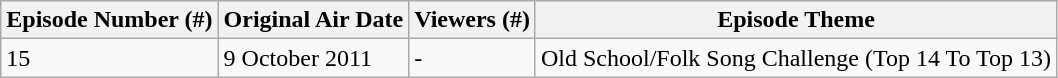<table class="wikitable">
<tr>
<th>Episode Number (#)</th>
<th>Original Air Date</th>
<th>Viewers (#)</th>
<th>Episode Theme</th>
</tr>
<tr>
<td>15</td>
<td>9 October 2011</td>
<td>-</td>
<td>Old School/Folk Song Challenge (Top 14 To Top 13)</td>
</tr>
</table>
